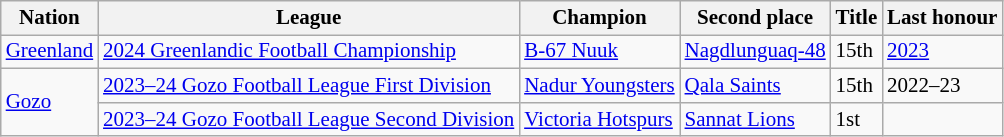<table class=wikitable style="font-size:14px">
<tr>
<th>Nation</th>
<th>League</th>
<th>Champion</th>
<th>Second place</th>
<th data-sort-type="number">Title</th>
<th>Last honour</th>
</tr>
<tr>
<td align=left> <a href='#'>Greenland</a></td>
<td align=left><a href='#'>2024 Greenlandic Football Championship</a></td>
<td><a href='#'>B-67 Nuuk</a></td>
<td><a href='#'>Nagdlunguaq-48</a></td>
<td>15th</td>
<td><a href='#'>2023</a></td>
</tr>
<tr>
<td align=left rowspan=2> <a href='#'>Gozo</a></td>
<td align=left><a href='#'>2023–24 Gozo Football League First Division</a></td>
<td><a href='#'>Nadur Youngsters</a></td>
<td><a href='#'>Qala Saints</a></td>
<td>15th</td>
<td>2022–23</td>
</tr>
<tr>
<td align=left><a href='#'>2023–24 Gozo Football League Second Division</a></td>
<td><a href='#'>Victoria Hotspurs</a></td>
<td><a href='#'>Sannat Lions</a></td>
<td>1st</td>
<td></td>
</tr>
</table>
